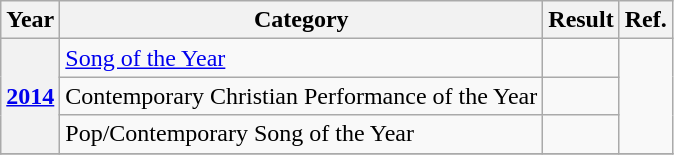<table class="wikitable">
<tr>
<th style="width:30px;">Year</th>
<th>Category</th>
<th>Result</th>
<th>Ref.</th>
</tr>
<tr>
<th rowspan="3"><a href='#'>2014</a></th>
<td><a href='#'>Song of the Year</a></td>
<td></td>
<td rowspan= "3"></td>
</tr>
<tr>
<td>Contemporary Christian Performance of the Year</td>
<td></td>
</tr>
<tr>
<td>Pop/Contemporary Song of the Year</td>
<td></td>
</tr>
<tr>
</tr>
</table>
